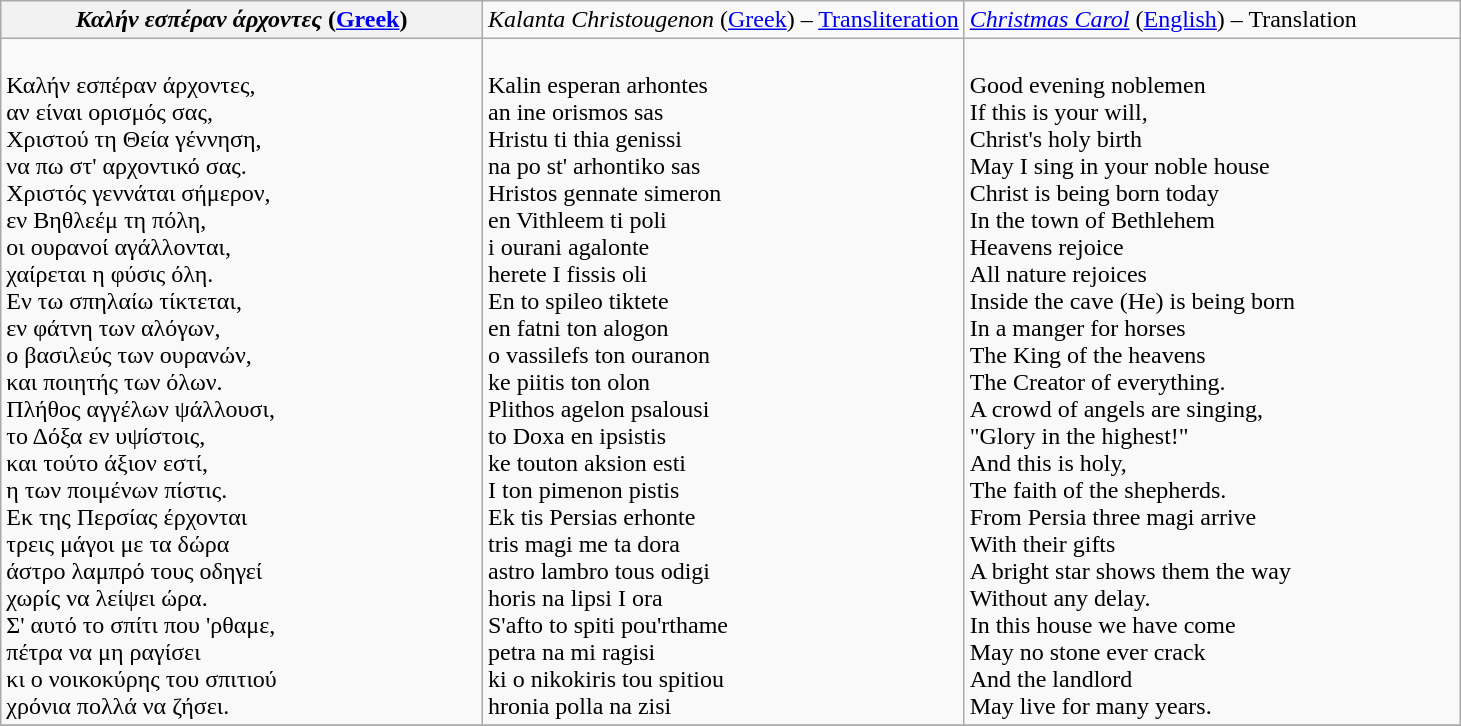<table class="wikitable">
<tr style="vertical-align: top;">
<th style="width: 33%;"><em>Καλήν εσπέραν άρχοντες</em> (<a href='#'>Greek</a>)</th>
<td style="width: 33%;"><em>Kalanta Christougenon</em> (<a href='#'>Greek</a>) – <a href='#'>Transliteration</a></td>
<td style="width: 34%;"><em><a href='#'>Christmas Carol</a></em> (<a href='#'>English</a>) – Translation</td>
</tr>
<tr>
<td><br>Καλήν εσπέραν άρχοντες,<br>αν είναι ορισμός σας,<br>Χριστού τη Θεία γέννηση,<br>να πω στ' αρχοντικό σας.<br>Χριστός γεννάται σήμερον,<br>εν Βηθλεέμ τη πόλη,<br>οι ουρανοί αγάλλονται,<br>χαίρεται η φύσις όλη.<br>Εν τω σπηλαίω τίκτεται,<br>εν φάτνη των αλόγων,<br>ο βασιλεύς των ουρανών,<br>και ποιητής των όλων.<br>Πλήθος αγγέλων ψάλλουσι,<br>το Δόξα εν υψίστοις,<br>και τούτο άξιον εστί,<br>η των ποιμένων πίστις.<br>Εκ της Περσίας έρχονται<br>τρεις μάγοι με τα δώρα<br>άστρο λαμπρό τους οδηγεί<br>χωρίς να λείψει ώρα.<br>Σ' αυτό το σπίτι που 'ρθαμε,<br>πέτρα να μη ραγίσει<br>κι ο νοικοκύρης του σπιτιού<br>χρόνια πολλά να ζήσει.</td>
<td><br>Kalin esperan arhontes<br>an ine orismos sas<br>Hristu ti thia genissi<br>na po st' arhontiko sas<br>Hristos gennate simeron<br>en Vithleem ti poli<br>i ourani agalonte<br>herete I fissis oli<br>En to spileo tiktete<br>en fatni ton alogon<br>o vassilefs ton ouranon<br>ke piitis ton olon<br>Plithos agelon psalousi<br>to Doxa en ipsistis<br>ke touton aksion esti<br>I ton pimenon pistis<br>Ek tis Persias erhonte<br>tris magi me ta dora<br>astro lambro tous odigi<br>horis na lipsi I ora<br>S'afto to spiti pou'rthame<br>petra na mi ragisi<br>ki o nikokiris tou spitiou<br>hronia polla na zisi</td>
<td><br>Good evening noblemen<br>If this is your will,<br>Christ's holy birth<br>May I sing in your noble house<br>Christ is being born today<br>In the town of Bethlehem<br>Heavens rejoice<br>All nature rejoices<br>Inside the cave (He) is being born<br>In a manger for horses<br>The King of the heavens<br>The Creator of everything.<br>A crowd of angels are singing,<br>"Glory in the highest!"<br>And this is holy,<br>The faith of the shepherds.<br>From Persia three magi arrive<br>With their gifts<br>A bright star shows them the way<br>Without any delay.<br>In this house we have come<br>May no stone ever crack<br>And the landlord<br>May live for many years.</td>
</tr>
<tr>
</tr>
</table>
